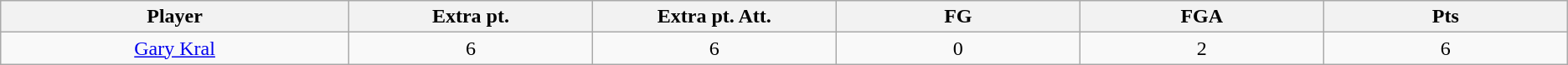<table class="wikitable sortable">
<tr>
<th bgcolor="#DDDDFF" width="10%">Player</th>
<th bgcolor="#DDDDFF" width="7%">Extra pt.</th>
<th bgcolor="#DDDDFF" width="7%">Extra pt. Att.</th>
<th bgcolor="#DDDDFF" width="7%">FG</th>
<th bgcolor="#DDDDFF" width="7%">FGA</th>
<th bgcolor="#DDDDFF" width="7%">Pts</th>
</tr>
<tr align="center">
<td><a href='#'>Gary Kral</a></td>
<td>6</td>
<td>6</td>
<td>0</td>
<td>2</td>
<td>6</td>
</tr>
</table>
